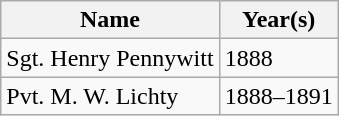<table class="wikitable" border="1">
<tr>
<th>Name</th>
<th>Year(s)</th>
</tr>
<tr>
<td>Sgt. Henry Pennywitt</td>
<td>1888</td>
</tr>
<tr>
<td>Pvt. M. W. Lichty</td>
<td>1888–1891</td>
</tr>
</table>
